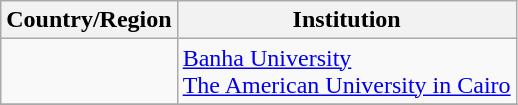<table class="wikitable sortable">
<tr>
<th>Country/Region</th>
<th>Institution</th>
</tr>
<tr>
<td></td>
<td><a href='#'>Banha University</a><br><a href='#'>The American University in Cairo</a></td>
</tr>
<tr>
</tr>
</table>
